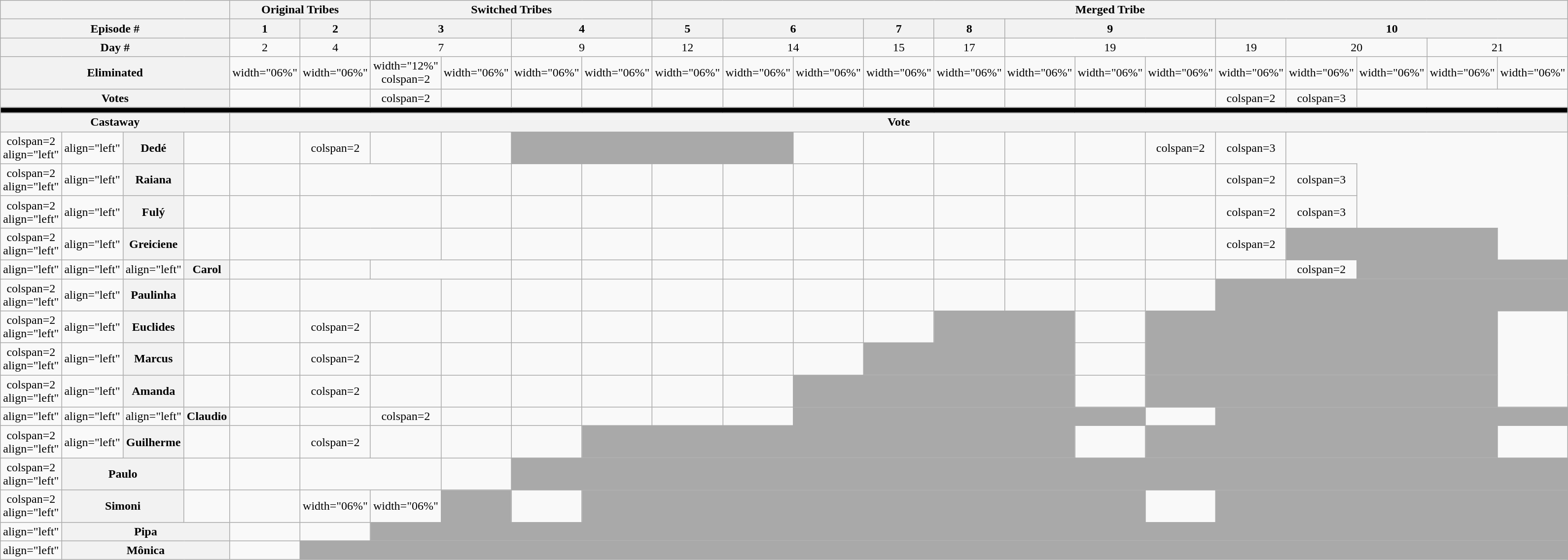<table class="wikitable" width=100% style="text-align:center;">
<tr>
<th colspan=4></th>
<th colspan=2>Original Tribes</th>
<th colspan=4>Switched Tribes</th>
<th colspan=14>Merged Tribe</th>
</tr>
<tr>
<th colspan=4>Episode #</th>
<th>1</th>
<th>2</th>
<th colspan=2>3</th>
<th colspan=2>4</th>
<th>5</th>
<th colspan=2>6</th>
<th>7</th>
<th>8</th>
<th colspan=3>9</th>
<th colspan=6>10</th>
</tr>
<tr>
<th colspan=4>Day #</th>
<td>2</td>
<td>4</td>
<td colspan=2>7</td>
<td colspan=2>9</td>
<td>12</td>
<td colspan=2>14</td>
<td>15</td>
<td>17</td>
<td colspan=3>19</td>
<td>19</td>
<td colspan=2>20</td>
<td colspan=3>21</td>
</tr>
<tr>
<th width="06%" colspan=4>Eliminated</th>
<td>width="06%" </td>
<td>width="06%" </td>
<td>width="12%" colspan=2 </td>
<td>width="06%" </td>
<td>width="06%" </td>
<td>width="06%" </td>
<td>width="06%" </td>
<td>width="06%" </td>
<td>width="06%" </td>
<td>width="06%" </td>
<td>width="06%" </td>
<td>width="06%" </td>
<td>width="06%" </td>
<td>width="06%" </td>
<td>width="06%" </td>
<td>width="06%" </td>
<td>width="06%" </td>
<td>width="06%" </td>
<td>width="06%" </td>
</tr>
<tr>
<th colspan=4>Votes</th>
<td></td>
<td></td>
<td>colspan=2 </td>
<td></td>
<td></td>
<td></td>
<td></td>
<td></td>
<td></td>
<td></td>
<td></td>
<td></td>
<td></td>
<td></td>
<td>colspan=2 </td>
<td>colspan=3 </td>
</tr>
<tr>
<td colspan=24 bgcolor=000000></td>
</tr>
<tr>
<th colspan=4>Castaway</th>
<th colspan=20>Vote</th>
</tr>
<tr>
<td>colspan=2 align="left" </td>
<td>align="left" </td>
<th>Dedé</th>
<td></td>
<td></td>
<td>colspan=2 </td>
<td></td>
<td></td>
<td bgcolor="A9A9A9" colspan=4></td>
<td></td>
<td></td>
<td></td>
<td></td>
<td></td>
<td>colspan=2 </td>
<td>colspan=3 </td>
</tr>
<tr>
<td>colspan=2 align="left" </td>
<td>align="left" </td>
<th>Raiana</th>
<td></td>
<td></td>
<td colspan="2"></td>
<td></td>
<td></td>
<td></td>
<td></td>
<td></td>
<td></td>
<td></td>
<td></td>
<td></td>
<td></td>
<td></td>
<td>colspan=2 </td>
<td>colspan=3 </td>
</tr>
<tr>
<td>colspan=2 align="left" </td>
<td>align="left" </td>
<th>Fulý</th>
<td></td>
<td></td>
<td colspan=2></td>
<td></td>
<td></td>
<td></td>
<td></td>
<td></td>
<td></td>
<td></td>
<td></td>
<td></td>
<td></td>
<td></td>
<td>colspan=2 </td>
<td>colspan=3 </td>
</tr>
<tr>
<td>colspan=2 align="left" </td>
<td>align="left" </td>
<th>Greiciene</th>
<td></td>
<td></td>
<td colspan=2></td>
<td></td>
<td></td>
<td></td>
<td></td>
<td></td>
<td></td>
<td></td>
<td></td>
<td></td>
<td></td>
<td></td>
<td>colspan=2 </td>
<td bgcolor="A9A9A9" colspan=3></td>
</tr>
<tr>
<td>align="left" </td>
<td>align="left" </td>
<td>align="left" </td>
<th>Carol</th>
<td></td>
<td></td>
<td colspan=2></td>
<td></td>
<td></td>
<td></td>
<td></td>
<td></td>
<td></td>
<td></td>
<td></td>
<td></td>
<td></td>
<td></td>
<td>colspan=2 </td>
<td bgcolor="A9A9A9" colspan=3></td>
</tr>
<tr>
<td>colspan=2 align="left" </td>
<td>align="left" </td>
<th>Paulinha</th>
<td></td>
<td></td>
<td colspan="2"></td>
<td></td>
<td></td>
<td></td>
<td></td>
<td></td>
<td></td>
<td></td>
<td></td>
<td></td>
<td></td>
<td></td>
<td bgcolor="A9A9A9" colspan=5></td>
</tr>
<tr>
<td>colspan=2 align="left" </td>
<td>align="left" </td>
<th>Euclides</th>
<td></td>
<td></td>
<td>colspan=2 </td>
<td></td>
<td></td>
<td></td>
<td></td>
<td></td>
<td></td>
<td></td>
<td></td>
<td bgcolor="A9A9A9" colspan=2></td>
<td></td>
<td bgcolor="A9A9A9" colspan=5></td>
</tr>
<tr>
<td>colspan=2 align="left" </td>
<td>align="left" </td>
<th>Marcus</th>
<td></td>
<td></td>
<td>colspan=2 </td>
<td></td>
<td></td>
<td></td>
<td></td>
<td></td>
<td></td>
<td></td>
<td bgcolor="A9A9A9" colspan=3></td>
<td></td>
<td bgcolor="A9A9A9" colspan=5></td>
</tr>
<tr>
<td>colspan=2 align="left" </td>
<td>align="left" </td>
<th>Amanda</th>
<td></td>
<td></td>
<td>colspan=2 </td>
<td></td>
<td></td>
<td></td>
<td></td>
<td></td>
<td></td>
<td bgcolor="A9A9A9" colspan=4></td>
<td></td>
<td bgcolor="A9A9A9" colspan=5></td>
</tr>
<tr>
<td>align="left" </td>
<td>align="left" </td>
<td>align="left" </td>
<th>Claudio</th>
<td></td>
<td></td>
<td>colspan=2 </td>
<td></td>
<td></td>
<td></td>
<td></td>
<td></td>
<td bgcolor="A9A9A9" colspan=5></td>
<td></td>
<td bgcolor="A9A9A9" colspan=5></td>
</tr>
<tr>
<td>colspan=2 align="left" </td>
<td>align="left" </td>
<th>Guilherme</th>
<td></td>
<td></td>
<td>colspan=2 </td>
<td></td>
<td></td>
<td></td>
<td bgcolor="A9A9A9" colspan=7></td>
<td></td>
<td bgcolor="A9A9A9" colspan=5></td>
</tr>
<tr>
<td>colspan=2 align="left" </td>
<th colspan=2>Paulo</th>
<td></td>
<td></td>
<td colspan=2></td>
<td></td>
<td bgcolor="A9A9A9" colspan=15></td>
</tr>
<tr>
<td>colspan=2 align="left" </td>
<th colspan=2>Simoni</th>
<td></td>
<td></td>
<td>width="06%" </td>
<td>width="06%" </td>
<td bgcolor="A9A9A9" colspan=1></td>
<td></td>
<td bgcolor="A9A9A9" colspan=8></td>
<td></td>
<td bgcolor="A9A9A9" colspan=5></td>
</tr>
<tr>
<td>align="left" </td>
<th colspan=3>Pipa</th>
<td></td>
<td></td>
<td bgcolor="A9A9A9" colspan=18></td>
</tr>
<tr>
<td>align="left" </td>
<th colspan=3>Mônica</th>
<td></td>
<td bgcolor="A9A9A9" colspan=19></td>
</tr>
</table>
